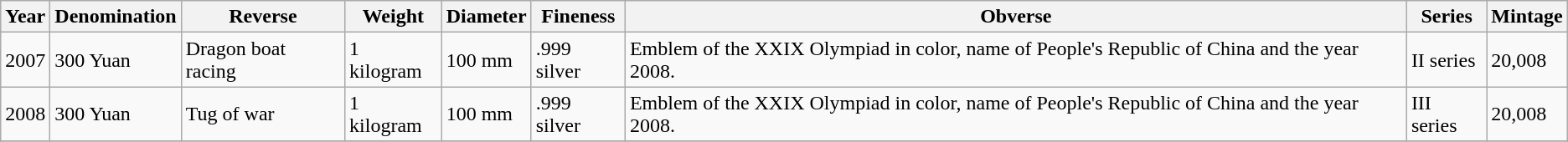<table class="wikitable">
<tr>
<th>Year</th>
<th>Denomination</th>
<th>Reverse</th>
<th>Weight</th>
<th>Diameter</th>
<th>Fineness</th>
<th>Obverse</th>
<th>Series</th>
<th>Mintage</th>
</tr>
<tr>
<td>2007</td>
<td>300 Yuan</td>
<td>Dragon boat racing</td>
<td>1 kilogram</td>
<td>100 mm</td>
<td>.999 silver</td>
<td>Emblem of the XXIX Olympiad in color, name of People's Republic of China and the year 2008.</td>
<td>II series</td>
<td>20,008</td>
</tr>
<tr>
<td>2008</td>
<td>300 Yuan</td>
<td>Tug of war </td>
<td>1 kilogram</td>
<td>100 mm</td>
<td>.999 silver</td>
<td>Emblem of the XXIX Olympiad in color, name of People's Republic of China and the year 2008.</td>
<td>III series</td>
<td>20,008</td>
</tr>
<tr>
</tr>
</table>
